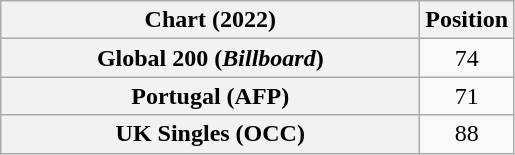<table class="wikitable sortable plainrowheaders" style="text-align:center">
<tr>
<th scope="col" style="width:17em;">Chart (2022)</th>
<th scope="col">Position</th>
</tr>
<tr>
<th scope="row">Global 200 (<em>Billboard</em>)</th>
<td>74</td>
</tr>
<tr>
<th scope="row">Portugal (AFP)</th>
<td>71</td>
</tr>
<tr>
<th scope="row">UK Singles (OCC)</th>
<td>88</td>
</tr>
</table>
